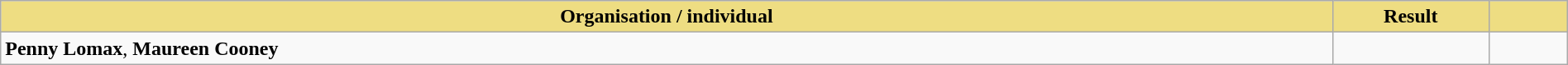<table class="wikitable" width=100%>
<tr>
<th style="width:85%;background:#EEDD82;">Organisation / individual</th>
<th style="width:10%;background:#EEDD82;">Result</th>
<th style="width:5%;background:#EEDD82;"></th>
</tr>
<tr>
<td><strong>Penny Lomax</strong>, <strong>Maureen Cooney</strong></td>
<td></td>
<td></td>
</tr>
</table>
